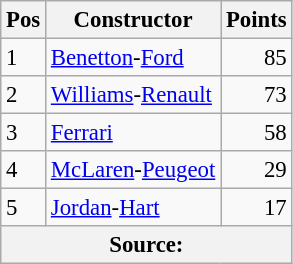<table class="wikitable" style="font-size: 95%;">
<tr>
<th>Pos</th>
<th>Constructor</th>
<th>Points</th>
</tr>
<tr>
<td>1</td>
<td> <a href='#'>Benetton</a>-<a href='#'>Ford</a></td>
<td align="right">85</td>
</tr>
<tr>
<td>2</td>
<td> <a href='#'>Williams</a>-<a href='#'>Renault</a></td>
<td align="right">73</td>
</tr>
<tr>
<td>3</td>
<td> <a href='#'>Ferrari</a></td>
<td align="right">58</td>
</tr>
<tr>
<td>4</td>
<td> <a href='#'>McLaren</a>-<a href='#'>Peugeot</a></td>
<td align="right">29</td>
</tr>
<tr>
<td>5</td>
<td> <a href='#'>Jordan</a>-<a href='#'>Hart</a></td>
<td align="right">17</td>
</tr>
<tr>
<th colspan=4>Source: </th>
</tr>
</table>
